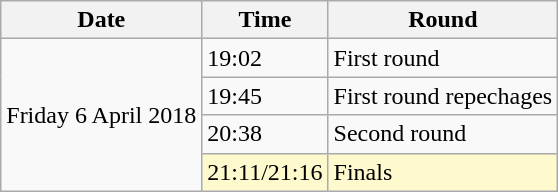<table class="wikitable">
<tr>
<th>Date</th>
<th>Time</th>
<th>Round</th>
</tr>
<tr>
<td rowspan=4>Friday 6 April 2018</td>
<td>19:02</td>
<td>First round</td>
</tr>
<tr>
<td>19:45</td>
<td>First round repechages</td>
</tr>
<tr>
<td>20:38</td>
<td>Second round</td>
</tr>
<tr>
<td style=background:lemonchiffon>21:11/21:16</td>
<td style=background:lemonchiffon>Finals</td>
</tr>
</table>
